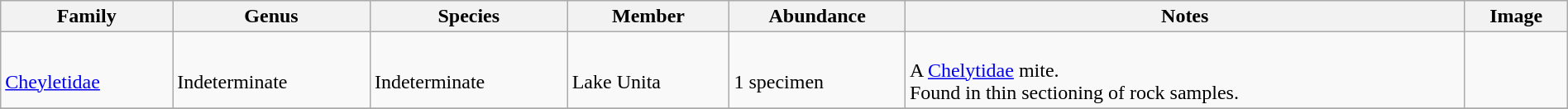<table class="wikitable" style="margin:auto;width:100%;">
<tr>
<th>Family</th>
<th>Genus</th>
<th>Species</th>
<th>Member</th>
<th>Abundance</th>
<th>Notes</th>
<th>Image</th>
</tr>
<tr>
<td><br><a href='#'>Cheyletidae</a></td>
<td><br>Indeterminate</td>
<td><br>Indeterminate</td>
<td><br>Lake Unita</td>
<td><br>1 specimen</td>
<td><br>A <a href='#'>Chelytidae</a> mite.<br>Found in thin sectioning of rock samples.</td>
<td><br></td>
</tr>
<tr>
</tr>
</table>
